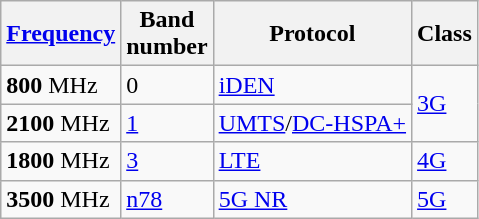<table class="wikitable sortable">
<tr>
<th><a href='#'>Frequency</a></th>
<th>Band <br> number</th>
<th>Protocol</th>
<th>Class</th>
</tr>
<tr>
<td><strong>800</strong> MHz</td>
<td>0</td>
<td><a href='#'>iDEN</a></td>
<td rowspan="2"><a href='#'>3G</a></td>
</tr>
<tr>
<td><strong>2100</strong> MHz</td>
<td><a href='#'>1</a></td>
<td><a href='#'>UMTS</a>/<a href='#'>DC-HSPA+</a></td>
</tr>
<tr>
<td><strong>1800</strong> MHz</td>
<td><a href='#'>3</a></td>
<td><a href='#'>LTE</a></td>
<td><a href='#'>4G</a></td>
</tr>
<tr>
<td><strong>3500</strong> MHz</td>
<td><a href='#'>n78</a></td>
<td><a href='#'>5G NR</a></td>
<td><a href='#'>5G</a></td>
</tr>
</table>
